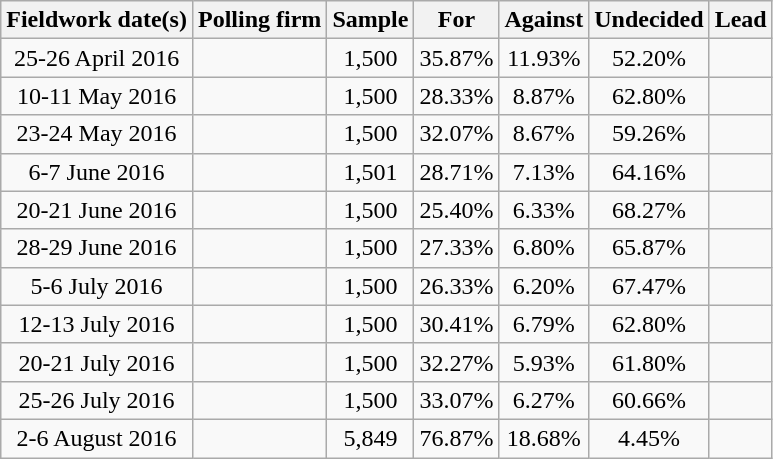<table class="wikitable sortable" style=text-align:center>
<tr>
<th>Fieldwork date(s)</th>
<th>Polling firm</th>
<th>Sample</th>
<th>For</th>
<th>Against</th>
<th>Undecided</th>
<th>Lead</th>
</tr>
<tr>
<td>25-26 April 2016</td>
<td></td>
<td>1,500</td>
<td>35.87%</td>
<td>11.93%</td>
<td>52.20%</td>
<td></td>
</tr>
<tr>
<td>10-11 May 2016</td>
<td></td>
<td>1,500</td>
<td>28.33%</td>
<td>8.87%</td>
<td>62.80%</td>
<td></td>
</tr>
<tr>
<td>23-24 May 2016</td>
<td></td>
<td>1,500</td>
<td>32.07%</td>
<td>8.67%</td>
<td>59.26%</td>
<td></td>
</tr>
<tr>
<td>6-7 June 2016</td>
<td></td>
<td>1,501</td>
<td>28.71%</td>
<td>7.13%</td>
<td>64.16%</td>
<td></td>
</tr>
<tr>
<td>20-21 June 2016</td>
<td></td>
<td>1,500</td>
<td>25.40%</td>
<td>6.33%</td>
<td>68.27%</td>
<td></td>
</tr>
<tr>
<td>28-29 June 2016</td>
<td></td>
<td>1,500</td>
<td>27.33%</td>
<td>6.80%</td>
<td>65.87%</td>
<td></td>
</tr>
<tr>
<td>5-6 July 2016</td>
<td></td>
<td>1,500</td>
<td>26.33%</td>
<td>6.20%</td>
<td>67.47%</td>
<td></td>
</tr>
<tr>
<td>12-13 July 2016</td>
<td></td>
<td>1,500</td>
<td>30.41%</td>
<td>6.79%</td>
<td>62.80%</td>
<td></td>
</tr>
<tr>
<td>20-21 July 2016</td>
<td></td>
<td>1,500</td>
<td>32.27%</td>
<td>5.93%</td>
<td>61.80%</td>
<td></td>
</tr>
<tr>
<td>25-26 July 2016</td>
<td></td>
<td>1,500</td>
<td>33.07%</td>
<td>6.27%</td>
<td>60.66%</td>
<td></td>
</tr>
<tr>
<td>2-6 August 2016</td>
<td></td>
<td>5,849</td>
<td>76.87%</td>
<td>18.68%</td>
<td>4.45%</td>
<td></td>
</tr>
</table>
